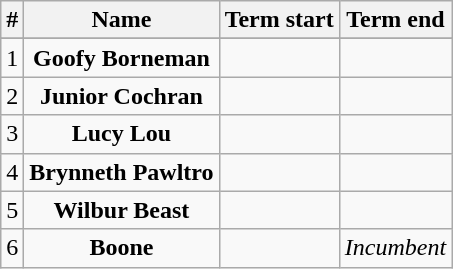<table class="wikitable sortable">
<tr>
<th align=center>#</th>
<th>Name</th>
<th>Term start</th>
<th>Term end</th>
</tr>
<tr>
</tr>
<tr>
<td align=center>1</td>
<td align=center><strong>Goofy Borneman</strong></td>
<td align=center></td>
<td align=center></td>
</tr>
<tr>
<td align=center>2</td>
<td align=center><strong>Junior Cochran</strong></td>
<td align=center></td>
<td align=center></td>
</tr>
<tr>
<td align=center>3</td>
<td align=center><strong>Lucy Lou</strong></td>
<td align=center></td>
<td align=center></td>
</tr>
<tr>
<td align=center>4</td>
<td align=center><strong>Brynneth Pawltro</strong></td>
<td align=center></td>
<td align=center></td>
</tr>
<tr>
<td align=center>5</td>
<td align=center><strong>Wilbur Beast</strong></td>
<td align=center></td>
<td align=center></td>
</tr>
<tr>
<td align=center>6</td>
<td align=center><strong>Boone</strong></td>
<td align=center></td>
<td align=center><em>Incumbent</em></td>
</tr>
</table>
